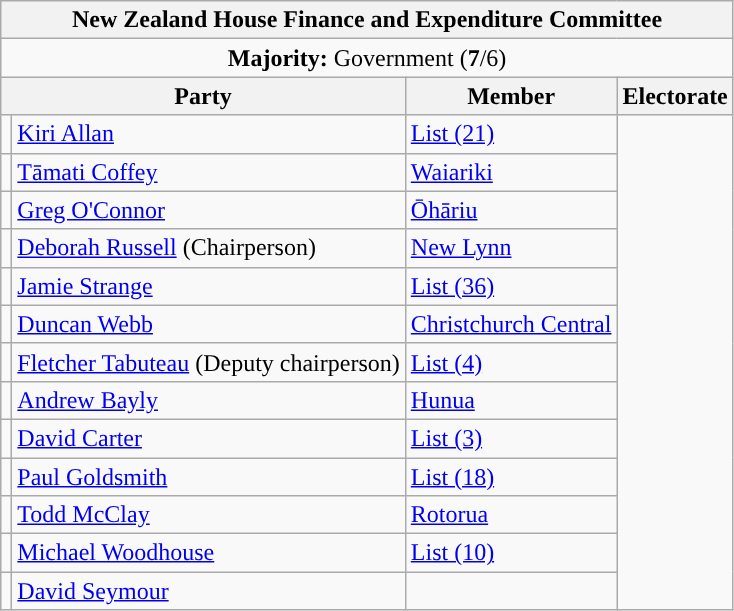<table class="wikitable">
<tr>
<th colspan="4">New Zealand House Finance and Expenditure Committee</th>
</tr>
<tr>
<td colspan="4" style="text-align:center; background:"><strong>Majority:</strong> Government (<strong>7</strong>/6)</td>
</tr>
<tr>
<th colspan="2">Party</th>
<th>Member</th>
<th>Electorate</th>
</tr>
<tr>
<td></td>
<td><a href='#'>Kiri Allan</a></td>
<td><a href='#'>List (21)</a></td>
</tr>
<tr>
<td></td>
<td><a href='#'>Tāmati Coffey</a></td>
<td><a href='#'>Waiariki</a></td>
</tr>
<tr>
<td></td>
<td><a href='#'>Greg O'Connor</a></td>
<td><a href='#'>Ōhāriu</a></td>
</tr>
<tr>
<td></td>
<td><a href='#'>Deborah Russell</a> (Chairperson)</td>
<td><a href='#'>New Lynn</a></td>
</tr>
<tr>
<td></td>
<td><a href='#'>Jamie Strange</a></td>
<td><a href='#'>List (36)</a></td>
</tr>
<tr>
<td></td>
<td><a href='#'>Duncan Webb</a></td>
<td><a href='#'>Christchurch Central</a></td>
</tr>
<tr>
<td></td>
<td><a href='#'>Fletcher Tabuteau</a> (Deputy chairperson)</td>
<td><a href='#'>List (4)</a></td>
</tr>
<tr>
<td></td>
<td><a href='#'>Andrew Bayly</a></td>
<td><a href='#'>Hunua</a></td>
</tr>
<tr>
<td></td>
<td><a href='#'>David Carter</a></td>
<td><a href='#'>List (3)</a></td>
</tr>
<tr>
<td></td>
<td><a href='#'>Paul Goldsmith</a></td>
<td><a href='#'>List (18)</a></td>
</tr>
<tr>
<td></td>
<td><a href='#'>Todd McClay</a></td>
<td><a href='#'>Rotorua</a></td>
</tr>
<tr>
<td></td>
<td><a href='#'>Michael Woodhouse</a></td>
<td><a href='#'>List (10)</a></td>
</tr>
<tr>
<td></td>
<td><a href='#'>David Seymour</a></td>
<td></td>
</tr>
</table>
